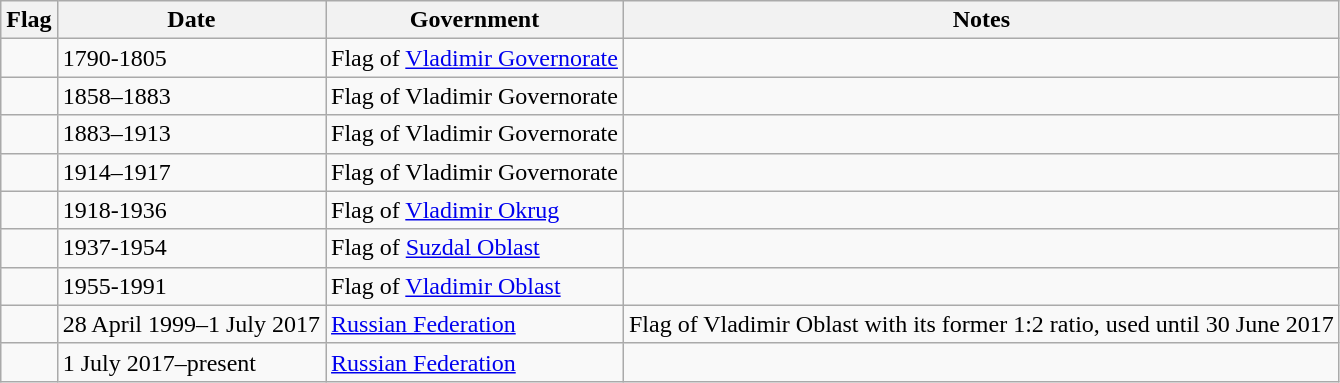<table class="wikitable">
<tr>
<th>Flag</th>
<th>Date</th>
<th>Government</th>
<th>Notes</th>
</tr>
<tr>
<td></td>
<td>1790-1805</td>
<td>Flag of <a href='#'>Vladimir Governorate</a></td>
<td></td>
</tr>
<tr>
<td></td>
<td>1858–1883</td>
<td>Flag of Vladimir Governorate</td>
<td></td>
</tr>
<tr>
<td></td>
<td>1883–1913</td>
<td>Flag of Vladimir Governorate</td>
<td></td>
</tr>
<tr>
<td></td>
<td>1914–1917</td>
<td>Flag of Vladimir Governorate</td>
<td></td>
</tr>
<tr>
<td></td>
<td>1918-1936</td>
<td>Flag of <a href='#'>Vladimir Okrug</a></td>
<td></td>
</tr>
<tr>
<td></td>
<td>1937-1954</td>
<td>Flag of <a href='#'>Suzdal Oblast</a></td>
<td></td>
</tr>
<tr>
<td></td>
<td>1955-1991</td>
<td>Flag of <a href='#'>Vladimir Oblast</a></td>
</tr>
<tr>
<td></td>
<td>28 April 1999–1 July 2017</td>
<td><a href='#'>Russian Federation</a></td>
<td>Flag of Vladimir Oblast with its former 1:2 ratio, used until 30 June 2017</td>
</tr>
<tr>
<td></td>
<td>1 July 2017–present</td>
<td><a href='#'>Russian Federation</a></td>
<td></td>
</tr>
</table>
